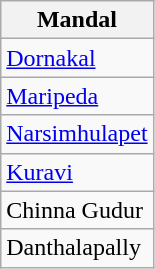<table class="wikitable sortable static-row-numbers static-row-header-hash">
<tr>
<th>Mandal</th>
</tr>
<tr>
<td><a href='#'>Dornakal</a></td>
</tr>
<tr>
<td><a href='#'>Maripeda</a></td>
</tr>
<tr>
<td><a href='#'>Narsimhulapet</a></td>
</tr>
<tr>
<td><a href='#'>Kuravi</a></td>
</tr>
<tr>
<td>Chinna Gudur</td>
</tr>
<tr>
<td>Danthalapally</td>
</tr>
</table>
